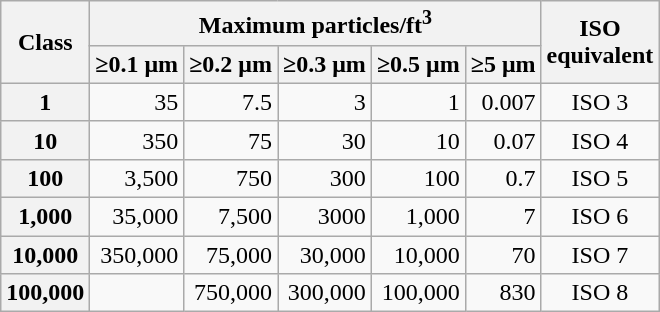<table class="wikitable">
<tr>
<th rowspan="2">Class</th>
<th colspan="5" align="center">Maximum particles/ft<sup>3</sup></th>
<th rowspan="2">ISO<br>equivalent</th>
</tr>
<tr>
<th>≥0.1 μm</th>
<th>≥0.2 μm</th>
<th>≥0.3 μm</th>
<th>≥0.5 μm</th>
<th>≥5 μm</th>
</tr>
<tr>
<th>1</th>
<td align="right">35</td>
<td align="right">7.5</td>
<td align="right">3</td>
<td align="right">1</td>
<td align="right">0.007</td>
<td align="center">ISO 3</td>
</tr>
<tr>
<th>10</th>
<td align="right">350</td>
<td align="right">75</td>
<td align="right">30</td>
<td align="right">10</td>
<td align="right">0.07</td>
<td align="center">ISO 4</td>
</tr>
<tr>
<th>100</th>
<td align="right">3,500</td>
<td align="right">750</td>
<td align="right">300</td>
<td align="right">100</td>
<td align="right">0.7</td>
<td align="center">ISO 5</td>
</tr>
<tr>
<th>1,000</th>
<td align="right">35,000</td>
<td align="right">7,500</td>
<td align="right">3000</td>
<td align="right">1,000</td>
<td align="right">7</td>
<td align="center">ISO 6</td>
</tr>
<tr>
<th>10,000</th>
<td align="right">350,000</td>
<td align="right">75,000</td>
<td align="right">30,000</td>
<td align="right">10,000</td>
<td align="right">70</td>
<td align="center">ISO 7</td>
</tr>
<tr>
<th>100,000</th>
<td align="right"></td>
<td align="right">750,000</td>
<td align="right">300,000</td>
<td align="right">100,000</td>
<td align="right">830</td>
<td align="center">ISO 8</td>
</tr>
</table>
